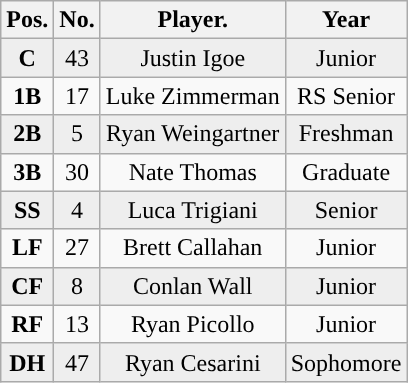<table class="wikitable non-sortable">
<tr>
<th style="text-align:center; ">Pos.</th>
<th style="text-align:center; ">No.</th>
<th style="text-align:center; ">Player.</th>
<th style="text-align:center; ">Year</th>
</tr>
<tr style="background:#eeeeee;text-align:center;">
<td><strong>C</strong></td>
<td>43</td>
<td>Justin Igoe</td>
<td>Junior</td>
</tr>
<tr style="text-align:center;">
<td><strong>1B</strong></td>
<td>17</td>
<td>Luke Zimmerman</td>
<td>RS Senior</td>
</tr>
<tr style="background:#eeeeee;text-align:center;">
<td><strong>2B</strong></td>
<td>5</td>
<td>Ryan Weingartner</td>
<td>Freshman</td>
</tr>
<tr style="text-align:center;">
<td><strong>3B</strong></td>
<td>30</td>
<td>Nate Thomas</td>
<td>Graduate</td>
</tr>
<tr style="background:#eeeeee;text-align:center;">
<td><strong>SS</strong></td>
<td>4</td>
<td>Luca Trigiani</td>
<td>Senior</td>
</tr>
<tr style="text-align:center;">
<td><strong>LF</strong></td>
<td>27</td>
<td>Brett Callahan</td>
<td>Junior</td>
</tr>
<tr style="background:#eeeeee;text-align:center;">
<td><strong>CF</strong></td>
<td>8</td>
<td>Conlan Wall</td>
<td>Junior</td>
</tr>
<tr style="text-align:center;">
<td><strong>RF</strong></td>
<td>13</td>
<td>Ryan Picollo</td>
<td>Junior</td>
</tr>
<tr style="background:#eeeeee;text-align:center;">
<td><strong>DH</strong></td>
<td>47</td>
<td>Ryan Cesarini</td>
<td>Sophomore</td>
</tr>
</table>
